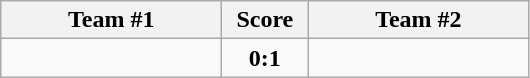<table class="wikitable" style="text-align:center;">
<tr>
<th width=140>Team #1</th>
<th width=50>Score</th>
<th width=140>Team #2</th>
</tr>
<tr>
<td style="text-align:right;"></td>
<td><strong>0:1</strong></td>
<td style="text-align:left;"></td>
</tr>
</table>
